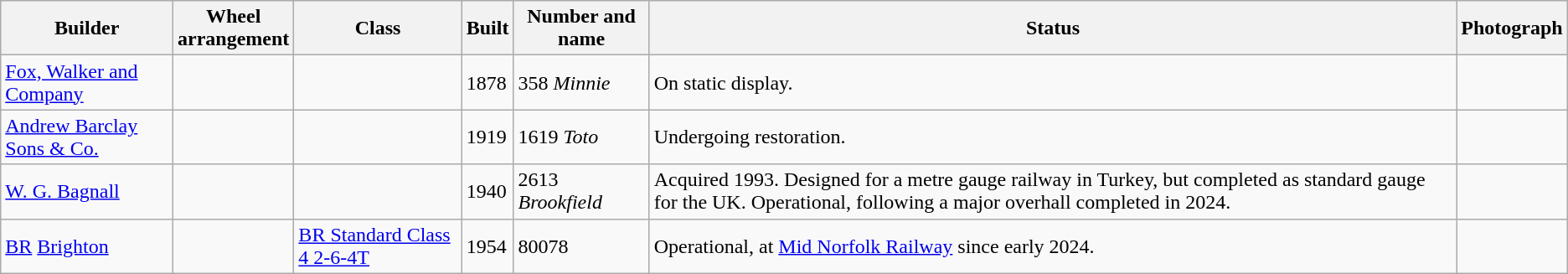<table class="wikitable">
<tr>
<th>Builder</th>
<th>Wheel<br>arrangement</th>
<th>Class</th>
<th>Built</th>
<th>Number and name</th>
<th>Status</th>
<th>Photograph</th>
</tr>
<tr>
<td><a href='#'>Fox, Walker and Company</a></td>
<td></td>
<td></td>
<td>1878</td>
<td>358 <em>Minnie</em></td>
<td>On static display.</td>
<td></td>
</tr>
<tr>
<td><a href='#'>Andrew Barclay Sons & Co.</a></td>
<td></td>
<td></td>
<td>1919</td>
<td>1619 <em>Toto</em></td>
<td>Undergoing restoration.</td>
<td></td>
</tr>
<tr>
<td><a href='#'>W. G. Bagnall</a></td>
<td></td>
<td></td>
<td>1940</td>
<td>2613 <em>Brookfield</em></td>
<td>Acquired 1993. Designed for a metre gauge railway in Turkey, but completed as standard gauge for the UK. Operational, following a major overhall completed in 2024.</td>
<td></td>
</tr>
<tr>
<td><a href='#'>BR</a> <a href='#'>Brighton</a></td>
<td></td>
<td><a href='#'>BR Standard Class 4 2-6-4T</a></td>
<td>1954</td>
<td>80078</td>
<td>Operational, at <a href='#'>Mid Norfolk Railway</a> since early 2024.</td>
<td></td>
</tr>
</table>
